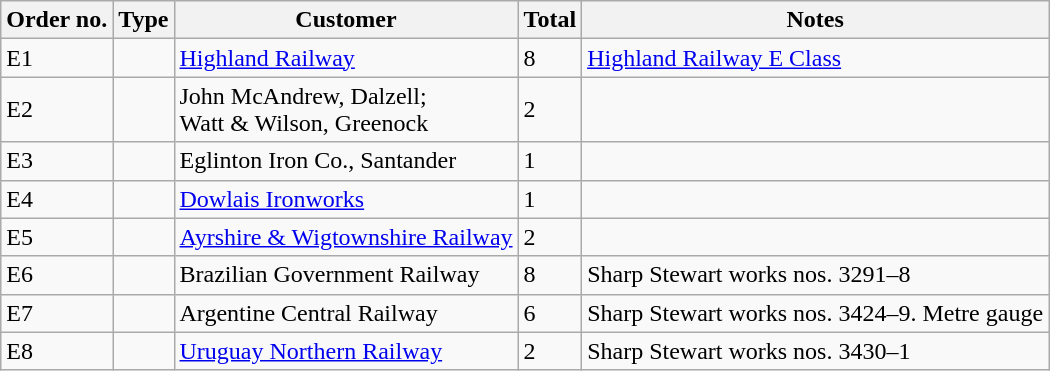<table class=wikitable>
<tr>
<th>Order no.</th>
<th>Type</th>
<th>Customer</th>
<th>Total</th>
<th>Notes</th>
</tr>
<tr>
<td>E1</td>
<td></td>
<td><a href='#'>Highland Railway</a></td>
<td>8</td>
<td><a href='#'>Highland Railway E Class</a></td>
</tr>
<tr>
<td>E2</td>
<td></td>
<td>John McAndrew, Dalzell;<br>Watt & Wilson, Greenock</td>
<td>2</td>
<td></td>
</tr>
<tr>
<td>E3</td>
<td></td>
<td>Eglinton Iron Co., Santander</td>
<td>1</td>
<td></td>
</tr>
<tr>
<td>E4</td>
<td></td>
<td><a href='#'>Dowlais Ironworks</a></td>
<td>1</td>
<td></td>
</tr>
<tr>
<td>E5</td>
<td></td>
<td><a href='#'>Ayrshire & Wigtownshire Railway</a></td>
<td>2</td>
<td></td>
</tr>
<tr>
<td>E6</td>
<td></td>
<td>Brazilian Government Railway</td>
<td>8</td>
<td>Sharp Stewart works nos. 3291–8</td>
</tr>
<tr>
<td>E7</td>
<td></td>
<td>Argentine Central Railway</td>
<td>6</td>
<td>Sharp Stewart works nos. 3424–9. Metre gauge</td>
</tr>
<tr>
<td>E8</td>
<td></td>
<td><a href='#'>Uruguay Northern Railway</a></td>
<td>2</td>
<td>Sharp Stewart works nos. 3430–1</td>
</tr>
</table>
